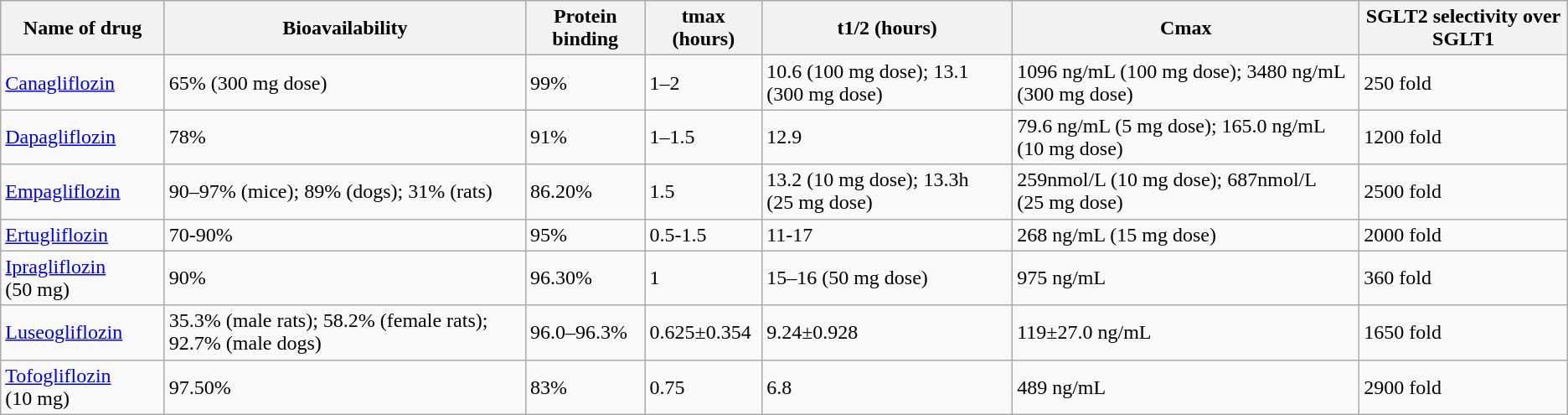<table class="wikitable">
<tr>
<th>Name of drug</th>
<th>Bioavailability</th>
<th>Protein binding</th>
<th>tmax (hours)</th>
<th>t1/2 (hours)</th>
<th>Cmax</th>
<th>SGLT2 selectivity over SGLT1</th>
</tr>
<tr>
<td><a href='#'>Canagliflozin</a></td>
<td>65% (300 mg dose)</td>
<td>99%</td>
<td>1–2</td>
<td>10.6 (100 mg dose); 13.1 (300 mg dose)</td>
<td>1096 ng/mL (100 mg dose); 3480 ng/mL (300 mg dose)</td>
<td>250 fold</td>
</tr>
<tr>
<td><a href='#'>Dapagliflozin</a></td>
<td>78%</td>
<td>91%</td>
<td>1–1.5</td>
<td>12.9</td>
<td>79.6 ng/mL (5 mg dose); 165.0 ng/mL (10 mg dose)</td>
<td>1200 fold</td>
</tr>
<tr>
<td><a href='#'>Empagliflozin</a></td>
<td>90–97% (mice); 89% (dogs); 31% (rats)</td>
<td>86.20%</td>
<td>1.5</td>
<td>13.2 (10 mg dose); 13.3h (25 mg dose)</td>
<td>259nmol/L (10 mg dose); 687nmol/L (25 mg dose)</td>
<td>2500 fold</td>
</tr>
<tr>
<td><a href='#'>Ertugliflozin</a></td>
<td>70-90%</td>
<td>95%</td>
<td>0.5-1.5</td>
<td>11-17</td>
<td>268 ng/mL (15 mg dose)</td>
<td>2000 fold</td>
</tr>
<tr>
<td><a href='#'>Ipragliflozin</a> (50 mg)</td>
<td>90%</td>
<td>96.30%</td>
<td>1</td>
<td>15–16 (50 mg dose)</td>
<td>975 ng/mL</td>
<td>360 fold</td>
</tr>
<tr>
<td><a href='#'>Luseogliflozin</a></td>
<td>35.3% (male rats); 58.2% (female rats); 92.7% (male dogs)</td>
<td>96.0–96.3%</td>
<td>0.625±0.354</td>
<td>9.24±0.928</td>
<td>119±27.0 ng/mL</td>
<td>1650 fold</td>
</tr>
<tr>
<td><a href='#'>Tofogliflozin</a> (10 mg)</td>
<td>97.50%</td>
<td>83%</td>
<td>0.75</td>
<td>6.8</td>
<td>489 ng/mL</td>
<td>2900 fold</td>
</tr>
</table>
